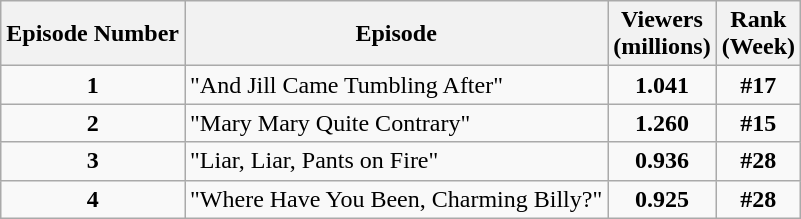<table class="wikitable plainrowheaders sortable" style="text-align:center">
<tr>
<th>Episode Number</th>
<th>Episode</th>
<th>Viewers<br>(millions)</th>
<th>Rank<br>(Week)</th>
</tr>
<tr>
<td><strong>1</strong></td>
<td align="left">"And Jill Came Tumbling After"</td>
<td><strong>1.041</strong></td>
<td><strong>#17</strong></td>
</tr>
<tr>
<td><strong>2</strong></td>
<td align="left">"Mary Mary Quite Contrary"</td>
<td><strong>1.260</strong></td>
<td><strong>#15</strong></td>
</tr>
<tr>
<td><strong>3</strong></td>
<td align="left">"Liar, Liar, Pants on Fire"</td>
<td><strong>0.936</strong></td>
<td><strong>#28</strong></td>
</tr>
<tr>
<td><strong>4</strong></td>
<td align="left">"Where Have You Been, Charming Billy?"</td>
<td><strong>0.925</strong></td>
<td><strong>#28</strong></td>
</tr>
</table>
